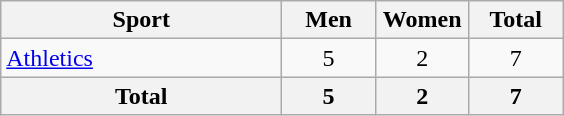<table class="wikitable sortable" style="text-align:center;">
<tr>
<th width=180>Sport</th>
<th width=55>Men</th>
<th width=55>Women</th>
<th width=55>Total</th>
</tr>
<tr>
<td align=left><a href='#'>Athletics</a></td>
<td>5</td>
<td>2</td>
<td>7</td>
</tr>
<tr>
<th>Total</th>
<th>5</th>
<th>2</th>
<th>7</th>
</tr>
</table>
